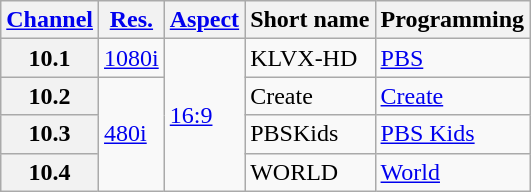<table class="wikitable">
<tr>
<th><a href='#'>Channel</a></th>
<th><a href='#'>Res.</a></th>
<th><a href='#'>Aspect</a></th>
<th>Short name</th>
<th>Programming</th>
</tr>
<tr>
<th scope = "row">10.1</th>
<td><a href='#'>1080i</a></td>
<td rowspan=4><a href='#'>16:9</a></td>
<td>KLVX-HD</td>
<td><a href='#'>PBS</a></td>
</tr>
<tr>
<th scope = "row">10.2</th>
<td rowspan=3><a href='#'>480i</a></td>
<td>Create</td>
<td><a href='#'>Create</a></td>
</tr>
<tr>
<th scope = "row">10.3</th>
<td>PBSKids</td>
<td><a href='#'>PBS Kids</a></td>
</tr>
<tr>
<th scope = "row">10.4</th>
<td>WORLD</td>
<td><a href='#'>World</a></td>
</tr>
</table>
